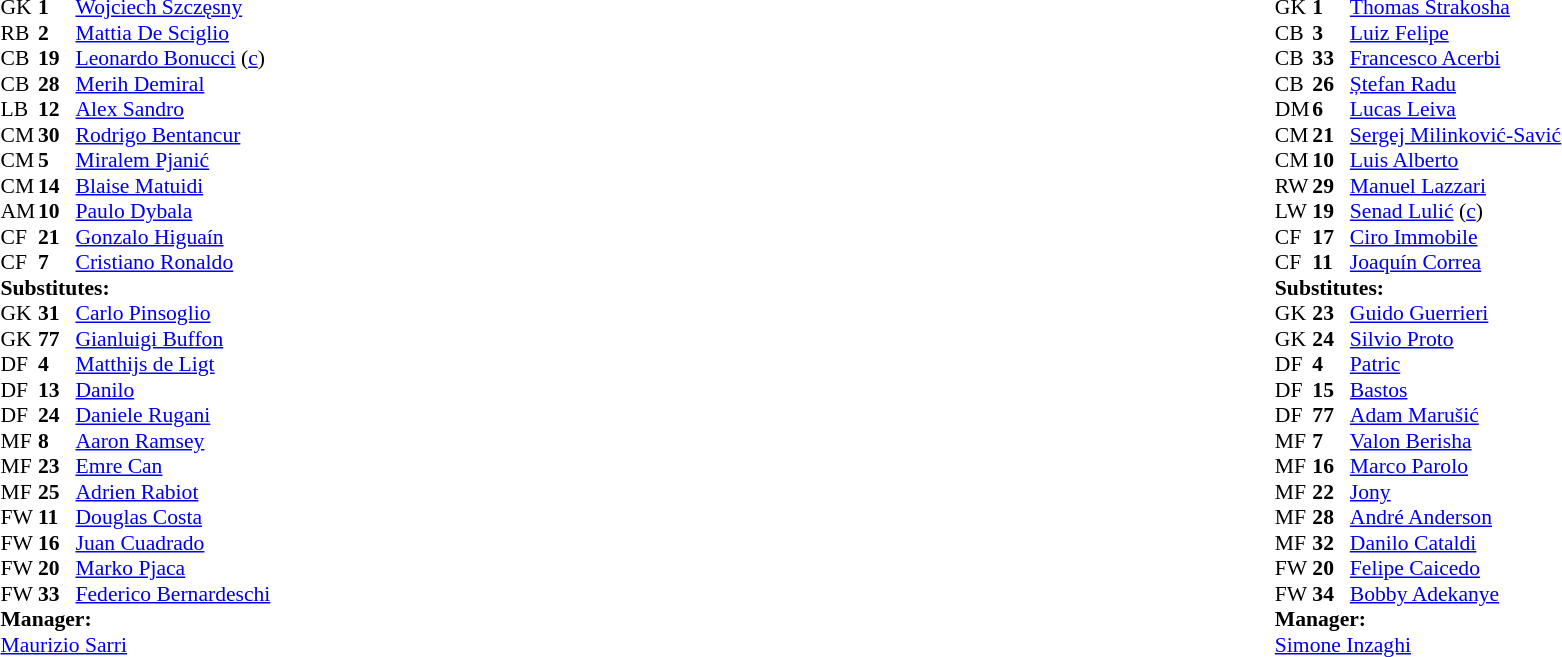<table width="100%">
<tr>
<td valign="top" width="40%"><br><table style="font-size:90%" cellspacing="0" cellpadding="0">
<tr>
<th width=25></th>
<th width=25></th>
</tr>
<tr>
<td>GK</td>
<td><strong>1</strong></td>
<td> <a href='#'>Wojciech Szczęsny</a></td>
</tr>
<tr>
<td>RB</td>
<td><strong>2</strong></td>
<td> <a href='#'>Mattia De Sciglio</a></td>
<td></td>
<td></td>
</tr>
<tr>
<td>CB</td>
<td><strong>19</strong></td>
<td> <a href='#'>Leonardo Bonucci</a> (<a href='#'>c</a>)</td>
</tr>
<tr>
<td>CB</td>
<td><strong>28</strong></td>
<td> <a href='#'>Merih Demiral</a></td>
</tr>
<tr>
<td>LB</td>
<td><strong>12</strong></td>
<td> <a href='#'>Alex Sandro</a></td>
</tr>
<tr>
<td>CM</td>
<td><strong>30</strong></td>
<td> <a href='#'>Rodrigo Bentancur</a></td>
<td></td>
</tr>
<tr>
<td>CM</td>
<td><strong>5</strong></td>
<td> <a href='#'>Miralem Pjanić</a></td>
</tr>
<tr>
<td>CM</td>
<td><strong>14</strong></td>
<td> <a href='#'>Blaise Matuidi</a></td>
<td></td>
<td></td>
</tr>
<tr>
<td>AM</td>
<td><strong>10</strong></td>
<td> <a href='#'>Paulo Dybala</a></td>
</tr>
<tr>
<td>CF</td>
<td><strong>21</strong></td>
<td> <a href='#'>Gonzalo Higuaín</a></td>
<td></td>
<td></td>
</tr>
<tr>
<td>CF</td>
<td><strong>7</strong></td>
<td> <a href='#'>Cristiano Ronaldo</a></td>
</tr>
<tr>
<td colspan=3><strong>Substitutes:</strong></td>
</tr>
<tr>
<td>GK</td>
<td><strong>31</strong></td>
<td> <a href='#'>Carlo Pinsoglio</a></td>
</tr>
<tr>
<td>GK</td>
<td><strong>77</strong></td>
<td> <a href='#'>Gianluigi Buffon</a></td>
</tr>
<tr>
<td>DF</td>
<td><strong>4</strong></td>
<td> <a href='#'>Matthijs de Ligt</a></td>
</tr>
<tr>
<td>DF</td>
<td><strong>13</strong></td>
<td> <a href='#'>Danilo</a></td>
</tr>
<tr>
<td>DF</td>
<td><strong>24</strong></td>
<td> <a href='#'>Daniele Rugani</a></td>
</tr>
<tr>
<td>MF</td>
<td><strong>8</strong></td>
<td> <a href='#'>Aaron Ramsey</a></td>
<td></td>
<td></td>
</tr>
<tr>
<td>MF</td>
<td><strong>23</strong></td>
<td> <a href='#'>Emre Can</a></td>
</tr>
<tr>
<td>MF</td>
<td><strong>25</strong></td>
<td> <a href='#'>Adrien Rabiot</a></td>
</tr>
<tr>
<td>FW</td>
<td><strong>11</strong></td>
<td> <a href='#'>Douglas Costa</a></td>
<td></td>
<td></td>
</tr>
<tr>
<td>FW</td>
<td><strong>16</strong></td>
<td> <a href='#'>Juan Cuadrado</a></td>
<td></td>
<td></td>
</tr>
<tr>
<td>FW</td>
<td><strong>20</strong></td>
<td> <a href='#'>Marko Pjaca</a></td>
</tr>
<tr>
<td>FW</td>
<td><strong>33</strong></td>
<td> <a href='#'>Federico Bernardeschi</a></td>
</tr>
<tr>
<td colspan=3><strong>Manager:</strong></td>
</tr>
<tr>
<td colspan=3> <a href='#'>Maurizio Sarri</a></td>
<td></td>
</tr>
</table>
</td>
<td valign="top"></td>
<td valign="top" width="50%"><br><table style="font-size:90%; margin:auto" cellspacing="0" cellpadding="0">
<tr>
<th width=25></th>
<th width=25></th>
</tr>
<tr>
<td>GK</td>
<td><strong>1</strong></td>
<td> <a href='#'>Thomas Strakosha</a></td>
</tr>
<tr>
<td>CB</td>
<td><strong>3</strong></td>
<td> <a href='#'>Luiz Felipe</a></td>
</tr>
<tr>
<td>CB</td>
<td><strong>33</strong></td>
<td> <a href='#'>Francesco Acerbi</a></td>
</tr>
<tr>
<td>CB</td>
<td><strong>26</strong></td>
<td> <a href='#'>Ștefan Radu</a></td>
</tr>
<tr>
<td>DM</td>
<td><strong>6</strong></td>
<td> <a href='#'>Lucas Leiva</a></td>
<td></td>
<td></td>
</tr>
<tr>
<td>CM</td>
<td><strong>21</strong></td>
<td> <a href='#'>Sergej Milinković-Savić</a></td>
</tr>
<tr>
<td>CM</td>
<td><strong>10</strong></td>
<td> <a href='#'>Luis Alberto</a></td>
<td></td>
<td></td>
</tr>
<tr>
<td>RW</td>
<td><strong>29</strong></td>
<td> <a href='#'>Manuel Lazzari</a></td>
</tr>
<tr>
<td>LW</td>
<td><strong>19</strong></td>
<td> <a href='#'>Senad Lulić</a> (<a href='#'>c</a>)</td>
</tr>
<tr>
<td>CF</td>
<td><strong>17</strong></td>
<td> <a href='#'>Ciro Immobile</a></td>
<td></td>
<td></td>
</tr>
<tr>
<td>CF</td>
<td><strong>11</strong></td>
<td> <a href='#'>Joaquín Correa</a></td>
</tr>
<tr>
<td colspan=3><strong>Substitutes:</strong></td>
</tr>
<tr>
<td>GK</td>
<td><strong>23</strong></td>
<td> <a href='#'>Guido Guerrieri</a></td>
</tr>
<tr>
<td>GK</td>
<td><strong>24</strong></td>
<td> <a href='#'>Silvio Proto</a></td>
</tr>
<tr>
<td>DF</td>
<td><strong>4</strong></td>
<td> <a href='#'>Patric</a></td>
</tr>
<tr>
<td>DF</td>
<td><strong>15</strong></td>
<td> <a href='#'>Bastos</a></td>
</tr>
<tr>
<td>DF</td>
<td><strong>77</strong></td>
<td> <a href='#'>Adam Marušić</a></td>
</tr>
<tr>
<td>MF</td>
<td><strong>7</strong></td>
<td> <a href='#'>Valon Berisha</a></td>
</tr>
<tr>
<td>MF</td>
<td><strong>16</strong></td>
<td> <a href='#'>Marco Parolo</a></td>
<td></td>
<td></td>
</tr>
<tr>
<td>MF</td>
<td><strong>22</strong></td>
<td> <a href='#'>Jony</a></td>
</tr>
<tr>
<td>MF</td>
<td><strong>28</strong></td>
<td> <a href='#'>André Anderson</a></td>
</tr>
<tr>
<td>MF</td>
<td><strong>32</strong></td>
<td> <a href='#'>Danilo Cataldi</a></td>
<td></td>
<td></td>
</tr>
<tr>
<td>FW</td>
<td><strong>20</strong></td>
<td> <a href='#'>Felipe Caicedo</a></td>
<td></td>
<td></td>
</tr>
<tr>
<td>FW</td>
<td><strong>34</strong></td>
<td> <a href='#'>Bobby Adekanye</a></td>
</tr>
<tr>
<td colspan=3><strong>Manager:</strong></td>
</tr>
<tr>
<td colspan=3> <a href='#'>Simone Inzaghi</a></td>
</tr>
</table>
</td>
</tr>
</table>
